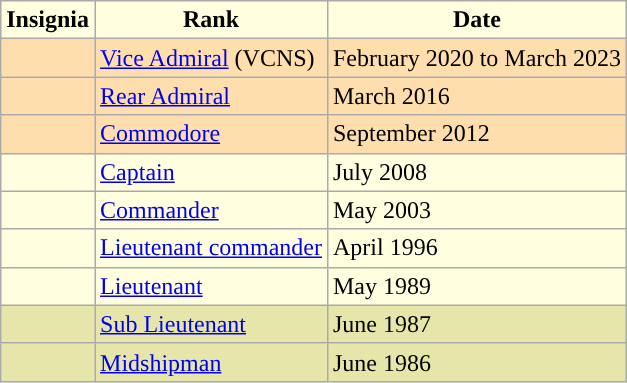<table class="wikitable">
<tr>
<th style="background:#FFFFE0">Insignia</th>
<th style="background:#FFFFE0">Rank</th>
<th style="background:#FFFFE0">Date</th>
</tr>
<tr>
<td style="background:#FFDEAD;"></td>
<td style="background:#FFDEAD;"><a href='#'>Vice Admiral</a> (VCNS)</td>
<td style="background:#FFDEAD;">February 2020 to March 2023</td>
</tr>
<tr>
<td style="background:#FFDEAD;"></td>
<td style="background:#FFDEAD;"><a href='#'>Rear Admiral</a></td>
<td style="background:#FFDEAD;">March 2016</td>
</tr>
<tr>
<td style="background:#FFDEAD;"></td>
<td style="background:#FFDEAD;"><a href='#'>Commodore</a></td>
<td style="background:#FFDEAD;">September 2012</td>
</tr>
<tr>
<td style="background:#FFFFE0;"></td>
<td style="background:#FFFFE0;"><a href='#'>Captain</a></td>
<td style="background:#FFFFE0;">July 2008</td>
</tr>
<tr>
<td style="background:#FFFFE0;"></td>
<td style="background:#FFFFE0;"><a href='#'>Commander</a></td>
<td style="background:#FFFFE0;">May 2003</td>
</tr>
<tr>
<td style="background:#FFFFE0;"></td>
<td style="background:#FFFFE0;"><a href='#'>Lieutenant commander</a></td>
<td style="background:#FFFFE0;">April 1996</td>
</tr>
<tr>
<td style="background:#FFFFE0;"></td>
<td style="background:#FFFFE0;"><a href='#'>Lieutenant</a></td>
<td style="background:#FFFFE0;">May 1989</td>
</tr>
<tr>
<td style="background:#e6e6aa;"></td>
<td style="background:#e6e6aa;"><a href='#'>Sub Lieutenant</a></td>
<td style="background:#e6e6aa;">June 1987</td>
</tr>
<tr>
<td style="background:#e6e6aa;"></td>
<td style="background:#e6e6aa;"><a href='#'>Midshipman</a></td>
<td style="background:#e6e6aa;">June 1986</td>
</tr>
</table>
